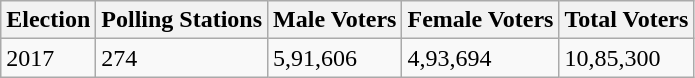<table class="wikitable">
<tr>
<th>Election</th>
<th>Polling Stations</th>
<th>Male Voters</th>
<th>Female Voters</th>
<th>Total Voters</th>
</tr>
<tr>
<td>2017</td>
<td>274</td>
<td>5,91,606</td>
<td>4,93,694</td>
<td>10,85,300</td>
</tr>
</table>
